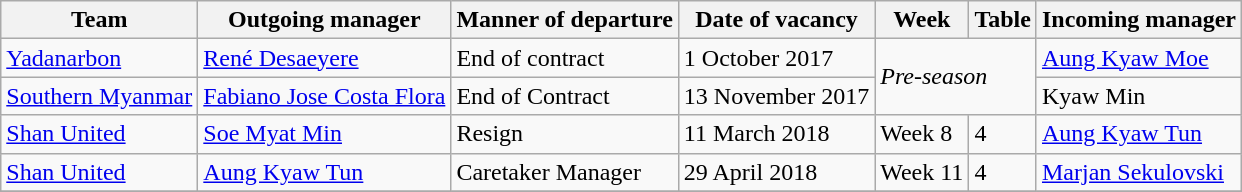<table class="wikitable">
<tr>
<th>Team</th>
<th>Outgoing manager</th>
<th>Manner of departure</th>
<th>Date of vacancy</th>
<th>Week</th>
<th>Table</th>
<th>Incoming manager</th>
</tr>
<tr>
<td><a href='#'>Yadanarbon</a></td>
<td> <a href='#'>René Desaeyere</a></td>
<td>End of contract</td>
<td>1 October 2017</td>
<td rowspan=2 colspan=2><em>Pre-season</em></td>
<td> <a href='#'>Aung Kyaw Moe</a></td>
</tr>
<tr>
<td><a href='#'>Southern Myanmar</a></td>
<td><a href='#'>Fabiano Jose Costa Flora</a></td>
<td>End of Contract</td>
<td>13 November 2017</td>
<td> Kyaw Min</td>
</tr>
<tr>
<td><a href='#'>Shan United</a></td>
<td> <a href='#'>Soe Myat Min</a></td>
<td>Resign</td>
<td>11 March 2018</td>
<td>Week 8</td>
<td>4</td>
<td> <a href='#'>Aung Kyaw Tun</a></td>
</tr>
<tr>
<td><a href='#'>Shan United</a></td>
<td> <a href='#'>Aung Kyaw Tun</a></td>
<td>Caretaker Manager</td>
<td>29 April 2018</td>
<td>Week 11</td>
<td>4</td>
<td>  <a href='#'>Marjan Sekulovski</a></td>
</tr>
<tr>
</tr>
</table>
